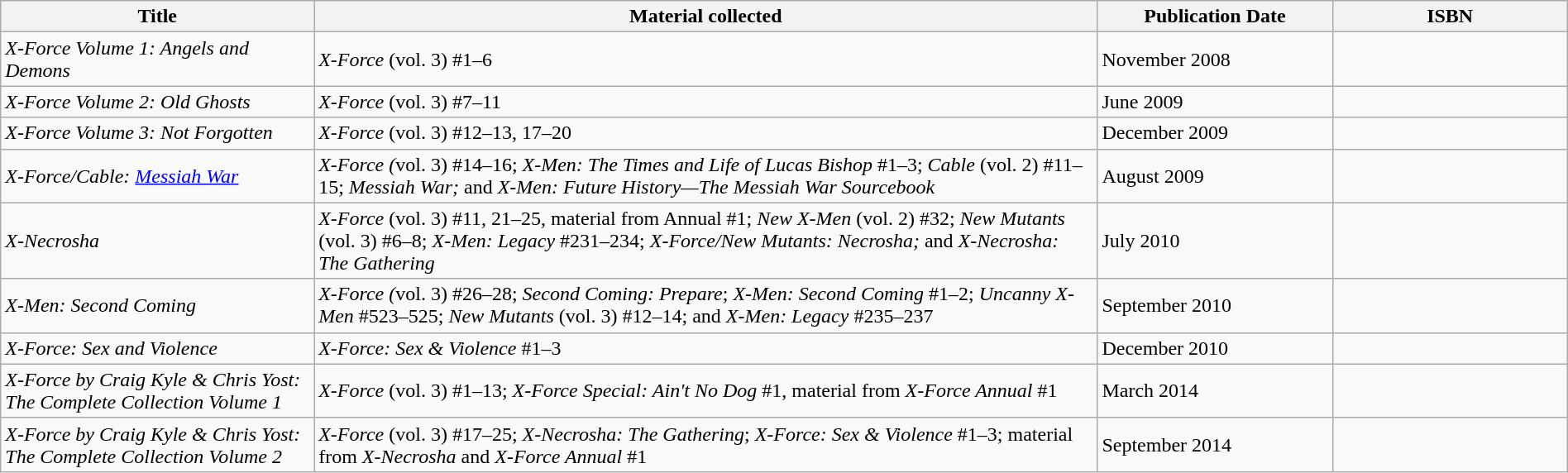<table class="wikitable" style="text-align:left;" width="100%">
<tr>
<th width=20%>Title</th>
<th width=50%>Material collected</th>
<th width=15%>Publication Date</th>
<th width=15%>ISBN</th>
</tr>
<tr>
<td><em>X-Force Volume 1: Angels and Demons</em></td>
<td><em>X-Force</em> (vol. 3) #1–6</td>
<td>November 2008</td>
<td></td>
</tr>
<tr>
<td><em>X-Force</em> <em>Volume 2: Old Ghosts</em></td>
<td><em>X-Force</em> (vol. 3) #7–11</td>
<td>June 2009</td>
<td></td>
</tr>
<tr>
<td><em>X-Force</em> <em>Volume 3: Not Forgotten</em></td>
<td><em>X-Force</em> (vol. 3) #12–13, 17–20</td>
<td>December 2009</td>
<td></td>
</tr>
<tr>
<td><em>X-Force/Cable: <a href='#'>Messiah War</a></em></td>
<td><em>X-Force (</em>vol. 3) #14–16; <em>X-Men: The Times and Life of Lucas Bishop</em> #1–3; <em>Cable</em> (vol. 2) #11–15; <em>Messiah War;</em> and <em>X-Men: Future History—The Messiah War Sourcebook</em></td>
<td>August 2009</td>
<td></td>
</tr>
<tr>
<td><em>X-Necrosha</em></td>
<td><em>X-Force</em> (vol. 3) #11, 21–25, material from Annual #1; <em>New X-Men</em> (vol. 2) #32; <em>New Mutants</em> (vol. 3) #6–8; <em>X-Men: Legacy</em> #231–234; <em>X-Force/New Mutants: Necrosha;</em> and <em>X-Necrosha: The Gathering</em></td>
<td>July 2010</td>
<td></td>
</tr>
<tr>
<td><em>X-Men: Second Coming</em></td>
<td><em>X-Force (</em>vol. 3) #26–28; <em>Second Coming: Prepare</em>; <em>X-Men: Second Coming</em> #1–2; <em>Uncanny X-Men</em> #523–525; <em>New Mutants</em> (vol. 3) #12–14; and <em>X-Men: Legacy</em> #235–237</td>
<td>September 2010</td>
<td></td>
</tr>
<tr>
<td><em>X-Force: Sex and Violence</em></td>
<td><em>X-Force: Sex & Violence</em> #1–3</td>
<td>December 2010</td>
<td></td>
</tr>
<tr>
<td><em>X-Force by Craig Kyle & Chris Yost:<br>The Complete Collection Volume 1</em></td>
<td><em>X-Force</em> (vol. 3) #1–13; <em>X-Force Special: Ain't No Dog</em> #1, material from <em>X-Force Annual</em> #1</td>
<td>March 2014</td>
<td></td>
</tr>
<tr>
<td><em>X-Force by Craig Kyle & Chris Yost:<br>The Complete Collection Volume 2</em></td>
<td><em>X-Force</em> (vol. 3) #17–25; <em>X-Necrosha: The Gathering</em>; <em>X-Force: Sex & Violence</em> #1–3; material from <em>X-Necrosha</em> and <em>X-Force Annual</em> #1</td>
<td>September 2014</td>
<td></td>
</tr>
</table>
